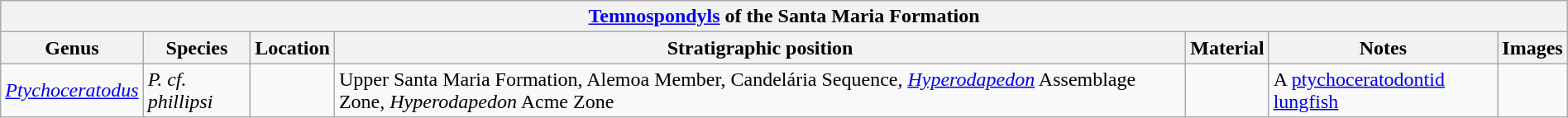<table class="wikitable" style="margin:auto;">
<tr>
<th colspan="7" style="text-align:center;"><a href='#'>Temnospondyls</a> of the Santa Maria Formation</th>
</tr>
<tr>
<th>Genus</th>
<th>Species</th>
<th>Location</th>
<th>Stratigraphic position</th>
<th>Material</th>
<th>Notes</th>
<th>Images</th>
</tr>
<tr>
<td><em><a href='#'>Ptychoceratodus</a></em></td>
<td><em>P. cf. phillipsi</em></td>
<td></td>
<td>Upper Santa Maria Formation, Alemoa Member, Candelária Sequence, <em><a href='#'>Hyperodapedon</a></em> Assemblage Zone, <em>Hyperodapedon</em> Acme Zone</td>
<td></td>
<td>A <a href='#'>ptychoceratodontid</a> <a href='#'>lungfish</a></td>
<td></td>
</tr>
</table>
